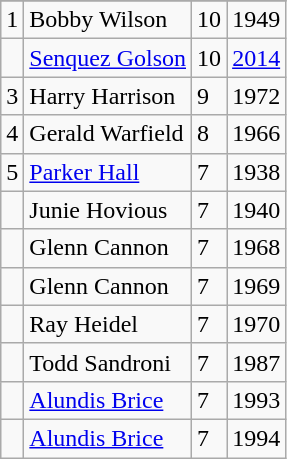<table class="wikitable">
<tr>
</tr>
<tr>
<td>1</td>
<td>Bobby Wilson</td>
<td>10</td>
<td>1949</td>
</tr>
<tr>
<td></td>
<td><a href='#'>Senquez Golson</a></td>
<td>10</td>
<td><a href='#'>2014</a></td>
</tr>
<tr>
<td>3</td>
<td>Harry Harrison</td>
<td>9</td>
<td>1972</td>
</tr>
<tr>
<td>4</td>
<td>Gerald Warfield</td>
<td>8</td>
<td>1966</td>
</tr>
<tr>
<td>5</td>
<td><a href='#'>Parker Hall</a></td>
<td>7</td>
<td>1938</td>
</tr>
<tr>
<td></td>
<td>Junie Hovious</td>
<td>7</td>
<td>1940</td>
</tr>
<tr>
<td></td>
<td>Glenn Cannon</td>
<td>7</td>
<td>1968</td>
</tr>
<tr>
<td></td>
<td>Glenn Cannon</td>
<td>7</td>
<td>1969</td>
</tr>
<tr>
<td></td>
<td>Ray Heidel</td>
<td>7</td>
<td>1970</td>
</tr>
<tr>
<td></td>
<td>Todd Sandroni</td>
<td>7</td>
<td>1987</td>
</tr>
<tr>
<td></td>
<td><a href='#'>Alundis Brice</a></td>
<td>7</td>
<td>1993</td>
</tr>
<tr>
<td></td>
<td><a href='#'>Alundis Brice</a></td>
<td>7</td>
<td>1994</td>
</tr>
</table>
